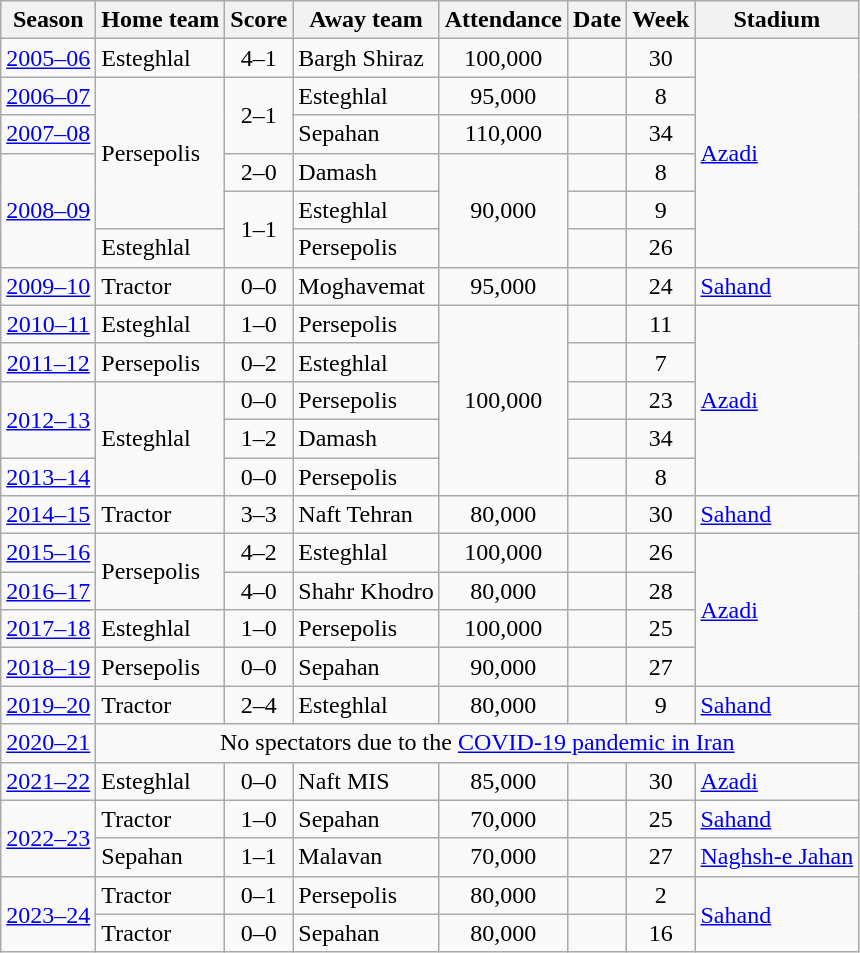<table class="wikitable sortable">
<tr>
<th>Season</th>
<th>Home team</th>
<th>Score</th>
<th>Away team</th>
<th>Attendance</th>
<th>Date</th>
<th>Week</th>
<th>Stadium</th>
</tr>
<tr>
<td align=center><a href='#'>2005–06</a></td>
<td>Esteghlal</td>
<td align=center>4–1</td>
<td>Bargh Shiraz</td>
<td align=center>100,000</td>
<td></td>
<td align=center>30</td>
<td rowspan="6"><a href='#'>Azadi</a></td>
</tr>
<tr>
<td align=center><a href='#'>2006–07</a></td>
<td rowspan="4">Persepolis</td>
<td rowspan="2" align="center">2–1</td>
<td>Esteghlal</td>
<td align=center>95,000</td>
<td></td>
<td align=center>8</td>
</tr>
<tr>
<td align=center><a href='#'>2007–08</a></td>
<td>Sepahan</td>
<td align=center>110,000</td>
<td></td>
<td align=center>34</td>
</tr>
<tr>
<td align=center; rowspan="3"><a href='#'>2008–09</a></td>
<td align="center">2–0</td>
<td>Damash</td>
<td rowspan="3" align="center">90,000</td>
<td></td>
<td align=center>8</td>
</tr>
<tr>
<td rowspan="2" align="center">1–1</td>
<td>Esteghlal</td>
<td></td>
<td align=center>9</td>
</tr>
<tr>
<td>Esteghlal</td>
<td>Persepolis</td>
<td></td>
<td align=center>26</td>
</tr>
<tr>
<td align=center><a href='#'>2009–10</a></td>
<td>Tractor</td>
<td align=center>0–0</td>
<td>Moghavemat</td>
<td align=center>95,000</td>
<td></td>
<td align=center>24</td>
<td><a href='#'>Sahand</a></td>
</tr>
<tr>
<td align=center><a href='#'>2010–11</a></td>
<td>Esteghlal</td>
<td align=center>1–0</td>
<td>Persepolis</td>
<td rowspan="5" align="center">100,000</td>
<td></td>
<td align=center>11</td>
<td rowspan="5"><a href='#'>Azadi</a></td>
</tr>
<tr>
<td align=center><a href='#'>2011–12</a></td>
<td>Persepolis</td>
<td align=center>0–2</td>
<td>Esteghlal</td>
<td></td>
<td align=center>7</td>
</tr>
<tr>
<td align=center; rowspan="2"><a href='#'>2012–13</a></td>
<td rowspan="3">Esteghlal</td>
<td align=center>0–0</td>
<td>Persepolis</td>
<td></td>
<td align=center>23</td>
</tr>
<tr>
<td align="center">1–2</td>
<td>Damash</td>
<td></td>
<td align=center>34</td>
</tr>
<tr>
<td align=center><a href='#'>2013–14</a></td>
<td align="center">0–0</td>
<td>Persepolis</td>
<td></td>
<td align=center>8</td>
</tr>
<tr>
<td align=center><a href='#'>2014–15</a></td>
<td>Tractor</td>
<td align=center>3–3</td>
<td>Naft Tehran</td>
<td align=center>80,000</td>
<td></td>
<td align=center>30</td>
<td><a href='#'>Sahand</a></td>
</tr>
<tr>
<td align=center><a href='#'>2015–16</a></td>
<td rowspan="2">Persepolis</td>
<td align=center>4–2</td>
<td>Esteghlal</td>
<td align=center>100,000</td>
<td></td>
<td align=center>26</td>
<td rowspan="4"><a href='#'>Azadi</a></td>
</tr>
<tr>
<td align=center><a href='#'>2016–17</a></td>
<td align="center">4–0</td>
<td>Shahr Khodro</td>
<td align=center>80,000</td>
<td></td>
<td align=center>28</td>
</tr>
<tr>
<td align=center><a href='#'>2017–18</a></td>
<td>Esteghlal</td>
<td align=center>1–0</td>
<td>Persepolis</td>
<td align=center>100,000</td>
<td></td>
<td align=center>25</td>
</tr>
<tr>
<td align=center><a href='#'>2018–19</a></td>
<td>Persepolis</td>
<td align=center>0–0</td>
<td>Sepahan</td>
<td align=center>90,000</td>
<td></td>
<td align=center>27</td>
</tr>
<tr>
<td align=center><a href='#'>2019–20</a></td>
<td>Tractor</td>
<td align=center>2–4</td>
<td>Esteghlal</td>
<td align=center>80,000</td>
<td></td>
<td align=center>9</td>
<td><a href='#'>Sahand</a></td>
</tr>
<tr>
<td align=center><a href='#'>2020–21</a></td>
<td align="center"; colspan="7">No spectators due to the <a href='#'>COVID-19 pandemic in Iran</a></td>
</tr>
<tr>
<td align=center><a href='#'>2021–22</a></td>
<td>Esteghlal</td>
<td align=center>0–0</td>
<td>Naft MIS</td>
<td align=center>85,000</td>
<td></td>
<td align=center>30</td>
<td><a href='#'>Azadi</a></td>
</tr>
<tr>
<td align=center; rowspan="2"><a href='#'>2022–23</a></td>
<td>Tractor</td>
<td align=center>1–0</td>
<td>Sepahan</td>
<td align=center>70,000</td>
<td></td>
<td align=center>25</td>
<td><a href='#'>Sahand</a></td>
</tr>
<tr>
<td>Sepahan</td>
<td align=center>1–1</td>
<td>Malavan</td>
<td align=center>70,000</td>
<td></td>
<td align=center>27</td>
<td><a href='#'>Naghsh-e Jahan</a></td>
</tr>
<tr>
<td align=center; rowspan="2"><a href='#'>2023–24</a></td>
<td>Tractor</td>
<td align=center>0–1</td>
<td>Persepolis</td>
<td align=center>80,000</td>
<td></td>
<td align=center>2</td>
<td rowspan="2"><a href='#'>Sahand</a></td>
</tr>
<tr>
<td>Tractor</td>
<td align=center>0–0</td>
<td>Sepahan</td>
<td align=center>80,000</td>
<td></td>
<td align=center>16</td>
</tr>
</table>
